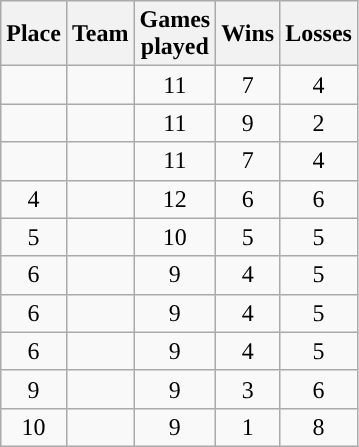<table class="wikitable" style="text-align:center;">
<tr>
<th>Place</th>
<th>Team</th>
<th>Games<br>played</th>
<th>Wins</th>
<th>Losses</th>
</tr>
<tr>
<td></td>
<td align=left></td>
<td>11</td>
<td>7</td>
<td>4</td>
</tr>
<tr>
<td></td>
<td align=left></td>
<td>11</td>
<td>9</td>
<td>2</td>
</tr>
<tr>
<td></td>
<td align=left></td>
<td>11</td>
<td>7</td>
<td>4</td>
</tr>
<tr>
<td>4</td>
<td align=left></td>
<td>12</td>
<td>6</td>
<td>6</td>
</tr>
<tr>
<td>5</td>
<td align=left></td>
<td>10</td>
<td>5</td>
<td>5</td>
</tr>
<tr>
<td>6</td>
<td align=left></td>
<td>9</td>
<td>4</td>
<td>5</td>
</tr>
<tr>
<td>6</td>
<td align=left></td>
<td>9</td>
<td>4</td>
<td>5</td>
</tr>
<tr>
<td>6</td>
<td align=left></td>
<td>9</td>
<td>4</td>
<td>5</td>
</tr>
<tr>
<td>9</td>
<td align=left></td>
<td>9</td>
<td>3</td>
<td>6</td>
</tr>
<tr>
<td>10</td>
<td align=left></td>
<td>9</td>
<td>1</td>
<td>8</td>
</tr>
</table>
